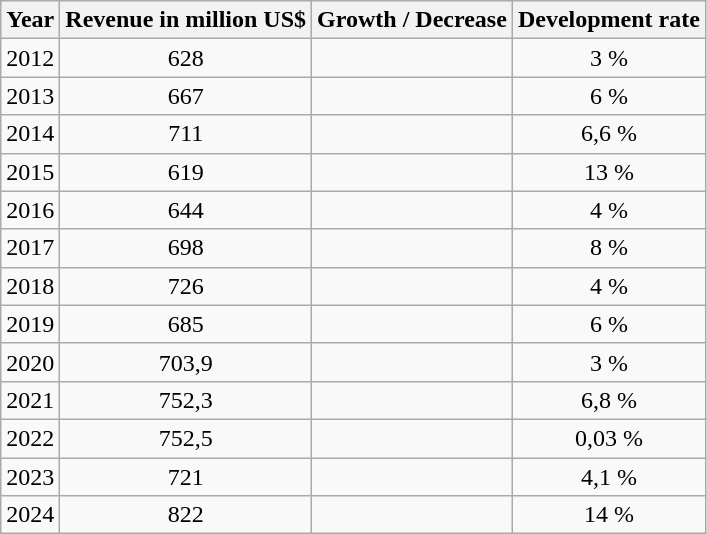<table class="wikitable" border="1" style="text-align:center">
<tr>
<th>Year</th>
<th>Revenue in million US$</th>
<th>Growth / Decrease</th>
<th>Development rate</th>
</tr>
<tr>
<td>2012</td>
<td>628</td>
<td></td>
<td>3 %</td>
</tr>
<tr>
<td>2013</td>
<td>667</td>
<td></td>
<td>6 %</td>
</tr>
<tr>
<td>2014</td>
<td>711</td>
<td></td>
<td>6,6 %</td>
</tr>
<tr>
<td>2015</td>
<td>619</td>
<td></td>
<td>13 %</td>
</tr>
<tr>
<td>2016</td>
<td>644</td>
<td></td>
<td>4 %</td>
</tr>
<tr>
<td>2017</td>
<td>698</td>
<td></td>
<td>8 %</td>
</tr>
<tr>
<td>2018</td>
<td>726</td>
<td></td>
<td>4 %</td>
</tr>
<tr>
<td>2019</td>
<td>685</td>
<td></td>
<td>6 %</td>
</tr>
<tr>
<td>2020</td>
<td>703,9</td>
<td></td>
<td>3 %</td>
</tr>
<tr>
<td>2021</td>
<td>752,3</td>
<td></td>
<td>6,8 %</td>
</tr>
<tr>
<td>2022</td>
<td>752,5</td>
<td></td>
<td>0,03 %</td>
</tr>
<tr>
<td>2023</td>
<td>721</td>
<td></td>
<td>4,1 %</td>
</tr>
<tr>
<td>2024</td>
<td>822</td>
<td></td>
<td>14 %</td>
</tr>
</table>
